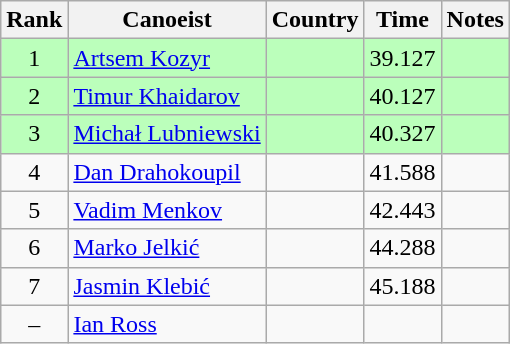<table class="wikitable" style="text-align:center">
<tr>
<th>Rank</th>
<th>Canoeist</th>
<th>Country</th>
<th>Time</th>
<th>Notes</th>
</tr>
<tr bgcolor=bbffbb>
<td>1</td>
<td align="left"><a href='#'>Artsem Kozyr</a></td>
<td align="left"></td>
<td>39.127</td>
<td></td>
</tr>
<tr bgcolor=bbffbb>
<td>2</td>
<td align="left"><a href='#'>Timur Khaidarov</a></td>
<td align="left"></td>
<td>40.127</td>
<td></td>
</tr>
<tr bgcolor=bbffbb>
<td>3</td>
<td align="left"><a href='#'>Michał Lubniewski</a></td>
<td align="left"></td>
<td>40.327</td>
<td></td>
</tr>
<tr>
<td>4</td>
<td align="left"><a href='#'>Dan Drahokoupil</a></td>
<td align="left"></td>
<td>41.588</td>
<td></td>
</tr>
<tr>
<td>5</td>
<td align="left"><a href='#'>Vadim Menkov</a></td>
<td align="left"></td>
<td>42.443</td>
<td></td>
</tr>
<tr>
<td>6</td>
<td align="left"><a href='#'>Marko Jelkić</a></td>
<td align="left"></td>
<td>44.288</td>
<td></td>
</tr>
<tr>
<td>7</td>
<td align="left"><a href='#'>Jasmin Klebić</a></td>
<td align="left"></td>
<td>45.188</td>
<td></td>
</tr>
<tr>
<td>–</td>
<td align="left"><a href='#'>Ian Ross</a></td>
<td align="left"></td>
<td></td>
<td></td>
</tr>
</table>
